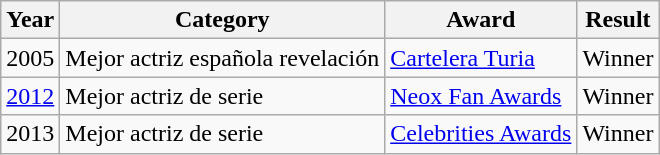<table class="wikitable">
<tr>
<th>Year</th>
<th>Category</th>
<th>Award</th>
<th>Result</th>
</tr>
<tr>
<td>2005</td>
<td>Mejor actriz española revelación</td>
<td><a href='#'>Cartelera Turia</a></td>
<td>Winner</td>
</tr>
<tr>
<td><a href='#'>2012</a></td>
<td>Mejor actriz de serie</td>
<td><a href='#'>Neox Fan Awards</a></td>
<td>Winner</td>
</tr>
<tr>
<td>2013</td>
<td>Mejor actriz de serie</td>
<td><a href='#'>Celebrities Awards</a></td>
<td>Winner</td>
</tr>
</table>
